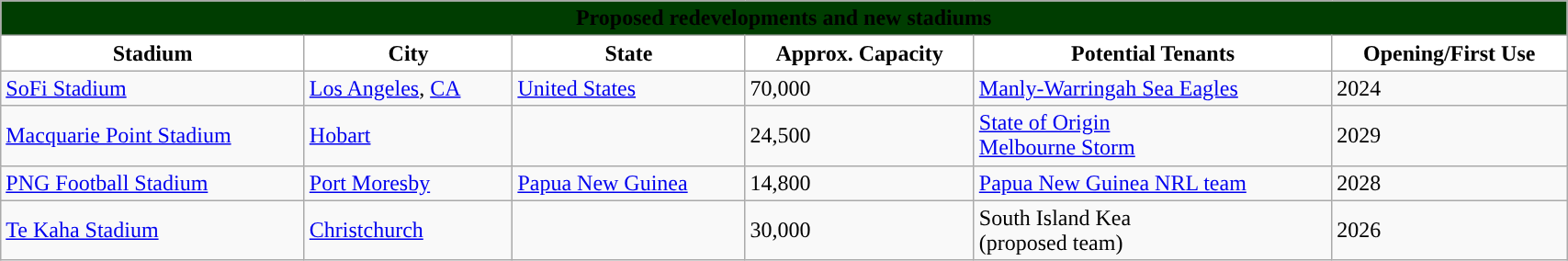<table class="wikitable" style="width: 90%">
<tr>
<td bgcolor=#003D01 align="center" colspan="7"><strong><span>Proposed redevelopments and new stadiums</span></strong></td>
</tr>
<tr>
<th style="background:white">Stadium</th>
<th style="background:white">City</th>
<th style="background:white">State</th>
<th style="background:white">Approx. Capacity</th>
<th style="background:white">Potential Tenants</th>
<th style="background:white">Opening/First Use</th>
</tr>
<tr>
<td><a href='#'>SoFi Stadium</a></td>
<td><a href='#'>Los Angeles</a>, <a href='#'>CA</a></td>
<td> <a href='#'>United States</a></td>
<td>70,000</td>
<td> <a href='#'>Manly-Warringah Sea Eagles</a></td>
<td>2024</td>
</tr>
<tr>
<td><a href='#'>Macquarie Point Stadium</a></td>
<td><a href='#'>Hobart</a></td>
<td></td>
<td>24,500</td>
<td><a href='#'>State of Origin</a><br> <a href='#'>Melbourne Storm</a></td>
<td>2029</td>
</tr>
<tr>
<td><a href='#'>PNG Football Stadium</a></td>
<td><a href='#'>Port Moresby</a></td>
<td> <a href='#'>Papua New Guinea</a></td>
<td>14,800</td>
<td> <a href='#'>Papua New Guinea NRL team</a></td>
<td>2028</td>
</tr>
<tr>
<td><a href='#'>Te Kaha Stadium</a></td>
<td><a href='#'>Christchurch</a></td>
<td></td>
<td>30,000</td>
<td> South Island Kea<br>(proposed team)</td>
<td>2026</td>
</tr>
</table>
